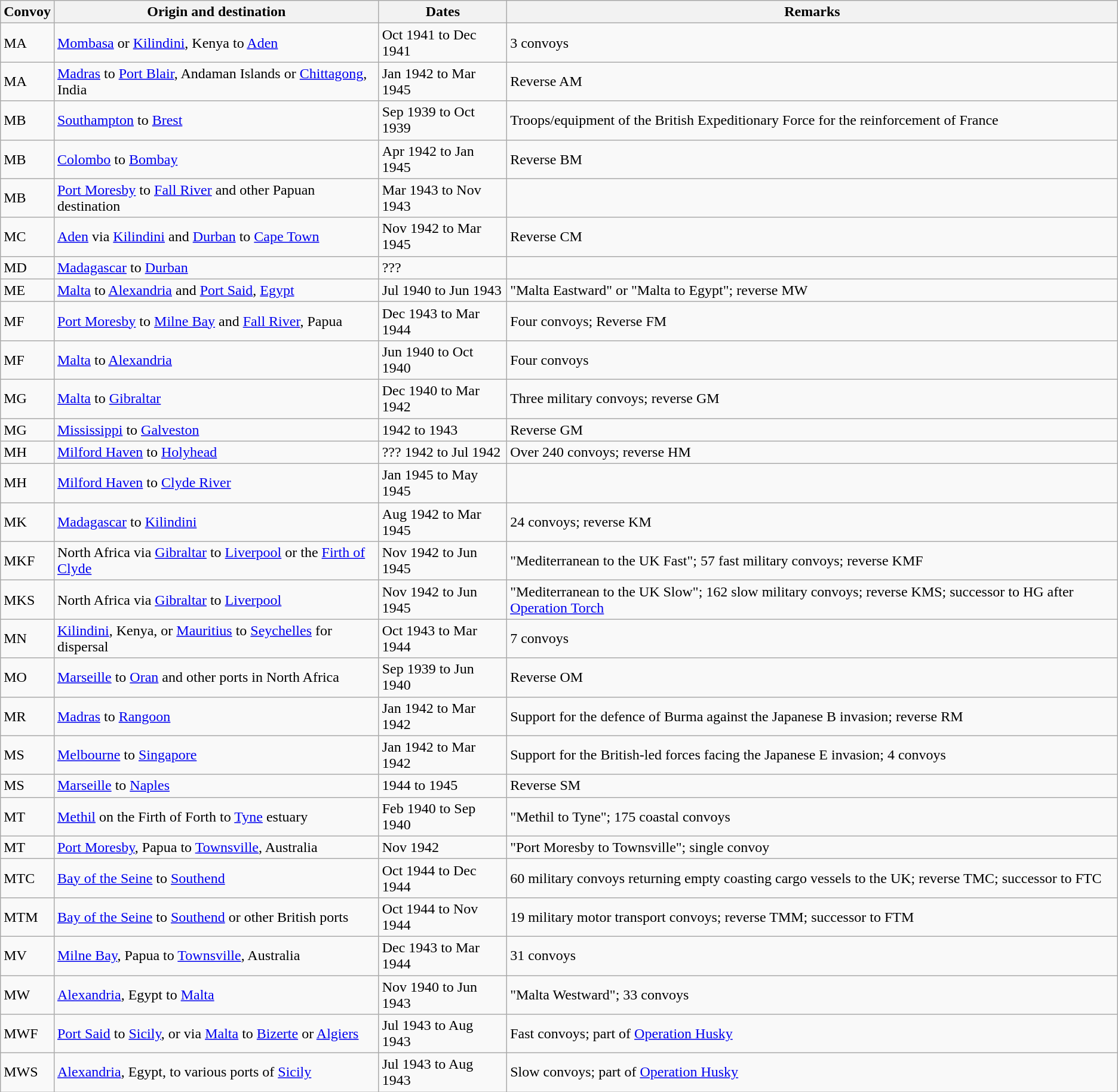<table class="wikitable">
<tr>
<th>Convoy</th>
<th>Origin and destination</th>
<th>Dates</th>
<th>Remarks</th>
</tr>
<tr>
<td>MA</td>
<td><a href='#'>Mombasa</a> or <a href='#'>Kilindini</a>, Kenya to <a href='#'>Aden</a></td>
<td>Oct 1941 to Dec 1941</td>
<td>3 convoys</td>
</tr>
<tr>
<td>MA</td>
<td><a href='#'>Madras</a> to <a href='#'>Port Blair</a>, Andaman Islands or <a href='#'>Chittagong</a>, India</td>
<td>Jan 1942 to Mar 1945</td>
<td>Reverse AM</td>
</tr>
<tr>
<td>MB</td>
<td><a href='#'>Southampton</a> to <a href='#'>Brest</a></td>
<td>Sep 1939 to Oct 1939</td>
<td>Troops/equipment of the British Expeditionary Force for the reinforcement of France</td>
</tr>
<tr>
<td>MB</td>
<td><a href='#'>Colombo</a> to <a href='#'>Bombay</a></td>
<td>Apr 1942 to Jan 1945</td>
<td>Reverse BM</td>
</tr>
<tr>
<td>MB</td>
<td><a href='#'>Port Moresby</a> to <a href='#'>Fall River</a> and other Papuan destination</td>
<td>Mar 1943 to Nov 1943</td>
<td></td>
</tr>
<tr>
<td>MC</td>
<td><a href='#'>Aden</a> via <a href='#'>Kilindini</a> and <a href='#'>Durban</a> to <a href='#'>Cape Town</a></td>
<td>Nov 1942 to Mar 1945</td>
<td>Reverse CM</td>
</tr>
<tr>
<td>MD</td>
<td><a href='#'>Madagascar</a> to <a href='#'>Durban</a></td>
<td>???</td>
<td></td>
</tr>
<tr>
<td>ME</td>
<td><a href='#'>Malta</a> to <a href='#'>Alexandria</a> and <a href='#'>Port Said</a>, <a href='#'>Egypt</a></td>
<td>Jul 1940 to Jun 1943</td>
<td>"Malta Eastward" or "Malta to Egypt"; reverse MW</td>
</tr>
<tr>
<td>MF</td>
<td><a href='#'>Port Moresby</a> to <a href='#'>Milne Bay</a> and <a href='#'>Fall River</a>, Papua</td>
<td>Dec 1943 to Mar 1944</td>
<td>Four convoys; Reverse FM</td>
</tr>
<tr>
<td>MF</td>
<td><a href='#'>Malta</a> to <a href='#'>Alexandria</a></td>
<td>Jun 1940 to Oct 1940</td>
<td>Four convoys</td>
</tr>
<tr>
<td>MG</td>
<td><a href='#'>Malta</a> to <a href='#'>Gibraltar</a></td>
<td>Dec 1940 to Mar 1942</td>
<td>Three military convoys; reverse GM</td>
</tr>
<tr>
<td>MG</td>
<td><a href='#'>Mississippi</a> to <a href='#'>Galveston</a></td>
<td>1942 to 1943</td>
<td>Reverse GM</td>
</tr>
<tr>
<td>MH</td>
<td><a href='#'>Milford Haven</a> to <a href='#'>Holyhead</a></td>
<td>??? 1942 to Jul 1942</td>
<td>Over 240 convoys; reverse HM</td>
</tr>
<tr>
<td>MH</td>
<td><a href='#'>Milford Haven</a> to <a href='#'>Clyde River</a></td>
<td>Jan 1945 to May 1945</td>
<td></td>
</tr>
<tr>
<td>MK</td>
<td><a href='#'>Madagascar</a> to <a href='#'>Kilindini</a></td>
<td>Aug 1942 to Mar 1945</td>
<td>24 convoys; reverse KM</td>
</tr>
<tr>
<td>MKF</td>
<td>North Africa via <a href='#'>Gibraltar</a> to <a href='#'>Liverpool</a> or the <a href='#'>Firth of Clyde</a></td>
<td>Nov 1942 to Jun 1945</td>
<td>"Mediterranean to the UK Fast"; 57 fast military convoys; reverse KMF</td>
</tr>
<tr>
<td>MKS</td>
<td>North Africa via <a href='#'>Gibraltar</a> to <a href='#'>Liverpool</a></td>
<td>Nov 1942 to Jun 1945</td>
<td>"Mediterranean to the UK Slow"; 162 slow military convoys; reverse KMS; successor to HG after <a href='#'>Operation Torch</a></td>
</tr>
<tr>
<td>MN</td>
<td><a href='#'>Kilindini</a>, Kenya, or <a href='#'>Mauritius</a> to <a href='#'>Seychelles</a> for dispersal</td>
<td>Oct 1943 to Mar 1944</td>
<td>7 convoys</td>
</tr>
<tr>
<td>MO</td>
<td><a href='#'>Marseille</a> to <a href='#'>Oran</a> and other ports in North Africa</td>
<td>Sep 1939 to Jun 1940</td>
<td>Reverse OM</td>
</tr>
<tr>
<td>MR</td>
<td><a href='#'>Madras</a> to <a href='#'>Rangoon</a></td>
<td>Jan 1942 to Mar 1942</td>
<td>Support for the defence of Burma against the Japanese B invasion; reverse RM</td>
</tr>
<tr>
<td>MS</td>
<td><a href='#'>Melbourne</a> to <a href='#'>Singapore</a></td>
<td>Jan 1942 to Mar 1942</td>
<td>Support for the British-led forces facing the Japanese E invasion; 4 convoys</td>
</tr>
<tr>
<td>MS</td>
<td><a href='#'>Marseille</a> to <a href='#'>Naples</a></td>
<td>1944 to 1945</td>
<td>Reverse SM</td>
</tr>
<tr>
<td>MT</td>
<td><a href='#'>Methil</a> on the Firth of Forth to <a href='#'>Tyne</a> estuary</td>
<td>Feb 1940 to Sep 1940</td>
<td>"Methil to Tyne"; 175 coastal convoys</td>
</tr>
<tr>
<td>MT</td>
<td><a href='#'>Port Moresby</a>, Papua to <a href='#'>Townsville</a>, Australia</td>
<td>Nov 1942</td>
<td>"Port Moresby to Townsville"; single convoy</td>
</tr>
<tr>
<td>MTC</td>
<td><a href='#'>Bay of the Seine</a> to <a href='#'>Southend</a></td>
<td>Oct 1944 to Dec 1944</td>
<td>60 military convoys returning empty coasting cargo vessels to the UK; reverse TMC; successor to FTC</td>
</tr>
<tr>
<td>MTM</td>
<td><a href='#'>Bay of the Seine</a> to <a href='#'>Southend</a> or other British ports</td>
<td>Oct 1944 to Nov 1944</td>
<td>19 military motor transport convoys; reverse TMM; successor to FTM</td>
</tr>
<tr>
<td>MV</td>
<td><a href='#'>Milne Bay</a>, Papua to <a href='#'>Townsville</a>, Australia</td>
<td>Dec 1943 to Mar 1944</td>
<td>31 convoys</td>
</tr>
<tr>
<td>MW</td>
<td><a href='#'>Alexandria</a>, Egypt to <a href='#'>Malta</a></td>
<td>Nov 1940 to Jun 1943</td>
<td>"Malta Westward"; 33 convoys</td>
</tr>
<tr>
<td>MWF</td>
<td><a href='#'>Port Said</a> to <a href='#'>Sicily</a>, or via <a href='#'>Malta</a> to <a href='#'>Bizerte</a> or <a href='#'>Algiers</a></td>
<td>Jul 1943 to Aug 1943</td>
<td>Fast convoys; part of <a href='#'>Operation Husky</a></td>
</tr>
<tr>
<td>MWS</td>
<td><a href='#'>Alexandria</a>, Egypt, to various ports of <a href='#'>Sicily</a></td>
<td>Jul 1943 to Aug 1943</td>
<td>Slow convoys; part of <a href='#'>Operation Husky</a></td>
</tr>
</table>
